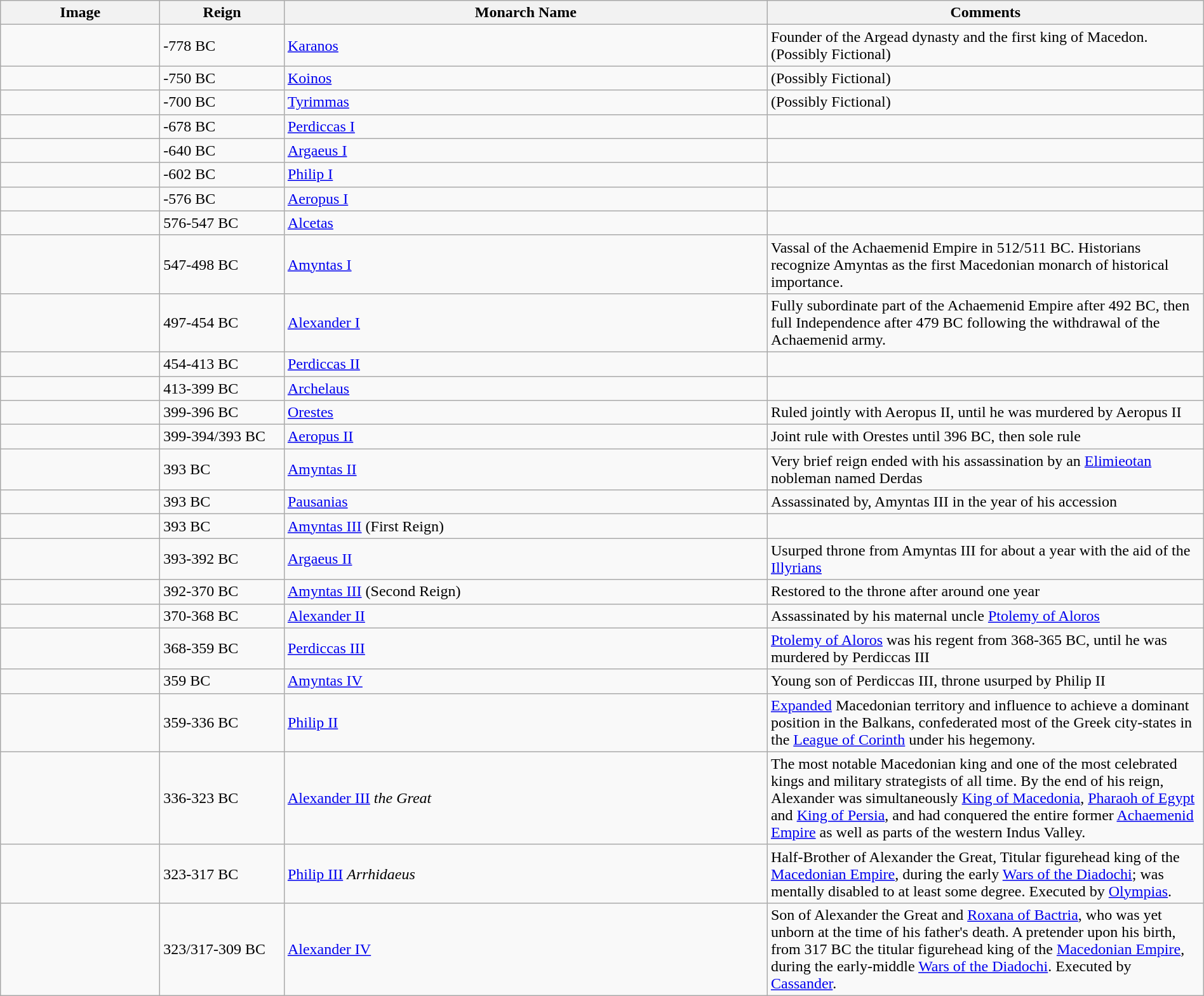<table class="wikitable" align="center" style="margin: 1em auto 1em auto;" |>
<tr>
<th width="160px">Image</th>
<th align="center" width="123px">Reign</th>
<th width="500px">Monarch Name</th>
<th>Comments</th>
</tr>
<tr>
<td></td>
<td>-778 BC</td>
<td><a href='#'>Karanos</a></td>
<td>Founder of the Argead dynasty and the first king of Macedon. (Possibly Fictional)</td>
</tr>
<tr>
<td></td>
<td>-750 BC</td>
<td><a href='#'>Koinos</a></td>
<td>(Possibly Fictional)</td>
</tr>
<tr>
<td></td>
<td>-700 BC</td>
<td><a href='#'>Tyrimmas</a></td>
<td>(Possibly Fictional)</td>
</tr>
<tr>
<td></td>
<td>-678 BC</td>
<td><a href='#'>Perdiccas I</a></td>
<td></td>
</tr>
<tr>
<td></td>
<td>-640 BC</td>
<td><a href='#'>Argaeus I</a></td>
<td></td>
</tr>
<tr>
<td></td>
<td>-602 BC</td>
<td><a href='#'>Philip I</a></td>
<td></td>
</tr>
<tr>
<td></td>
<td>-576 BC</td>
<td><a href='#'>Aeropus I</a></td>
<td></td>
</tr>
<tr>
<td></td>
<td>576-547 BC</td>
<td><a href='#'>Alcetas</a></td>
<td></td>
</tr>
<tr>
<td></td>
<td>547-498 BC</td>
<td><a href='#'>Amyntas I</a></td>
<td>Vassal of the Achaemenid Empire in 512/511 BC. Historians recognize Amyntas as the first Macedonian monarch of historical importance.</td>
</tr>
<tr>
<td></td>
<td>497-454 BC</td>
<td><a href='#'>Alexander I</a></td>
<td>Fully subordinate part of the Achaemenid Empire after 492 BC, then full Independence after 479 BC following the withdrawal of the Achaemenid army.</td>
</tr>
<tr>
<td></td>
<td>454-413 BC</td>
<td><a href='#'>Perdiccas II</a></td>
<td></td>
</tr>
<tr>
<td></td>
<td>413-399 BC</td>
<td><a href='#'>Archelaus</a></td>
<td></td>
</tr>
<tr>
<td></td>
<td>399-396 BC</td>
<td><a href='#'>Orestes</a></td>
<td>Ruled jointly with Aeropus II, until he was murdered by Aeropus II</td>
</tr>
<tr>
<td></td>
<td>399-394/393 BC</td>
<td><a href='#'>Aeropus II</a></td>
<td>Joint rule with Orestes until 396 BC, then sole rule</td>
</tr>
<tr>
<td></td>
<td>393 BC</td>
<td><a href='#'>Amyntas II</a></td>
<td>Very brief reign ended with his assassination by an <a href='#'>Elimieotan</a> nobleman named Derdas</td>
</tr>
<tr>
<td></td>
<td>393 BC</td>
<td><a href='#'>Pausanias</a></td>
<td>Assassinated by, Amyntas III in the year of his accession</td>
</tr>
<tr>
<td></td>
<td>393 BC</td>
<td><a href='#'>Amyntas III</a> (First Reign)</td>
<td></td>
</tr>
<tr>
<td></td>
<td>393-392 BC</td>
<td><a href='#'>Argaeus II</a></td>
<td>Usurped throne from Amyntas III for about a year with the aid of the <a href='#'>Illyrians</a></td>
</tr>
<tr>
<td></td>
<td>392-370 BC</td>
<td><a href='#'>Amyntas III</a> (Second Reign)</td>
<td>Restored to the throne after around one year</td>
</tr>
<tr>
<td></td>
<td>370-368 BC</td>
<td><a href='#'>Alexander II</a></td>
<td>Assassinated by his maternal uncle <a href='#'>Ptolemy of Aloros</a></td>
</tr>
<tr>
<td></td>
<td>368-359 BC</td>
<td><a href='#'>Perdiccas III</a></td>
<td><a href='#'>Ptolemy of Aloros</a> was his regent from 368-365 BC, until he was murdered by Perdiccas III</td>
</tr>
<tr>
<td></td>
<td>359 BC</td>
<td><a href='#'>Amyntas IV</a></td>
<td>Young son of Perdiccas III, throne usurped by Philip II</td>
</tr>
<tr>
<td></td>
<td>359-336 BC</td>
<td><a href='#'>Philip II</a></td>
<td><a href='#'>Expanded</a> Macedonian territory and influence to achieve a dominant position in the Balkans, confederated most of the Greek city-states in the <a href='#'>League of Corinth</a> under his hegemony.</td>
</tr>
<tr>
<td></td>
<td>336-323 BC</td>
<td><a href='#'>Alexander III</a> <em>the Great</em></td>
<td>The most notable Macedonian king and one of the most celebrated kings and military strategists of all time. By the end of his reign, Alexander was simultaneously <a href='#'>King of Macedonia</a>, <a href='#'>Pharaoh of Egypt</a> and <a href='#'>King of Persia</a>, and had conquered the entire former <a href='#'>Achaemenid Empire</a> as well as parts of the western Indus Valley.</td>
</tr>
<tr>
<td></td>
<td>323-317 BC</td>
<td><a href='#'>Philip III</a> <em>Arrhidaeus</em></td>
<td>Half-Brother of Alexander the Great, Titular figurehead king of the <a href='#'>Macedonian Empire</a>, during the early <a href='#'>Wars of the Diadochi</a>; was mentally disabled to at least some degree. Executed by <a href='#'>Olympias</a>.</td>
</tr>
<tr>
<td></td>
<td>323/317-309 BC</td>
<td><a href='#'>Alexander IV</a></td>
<td>Son of Alexander the Great and <a href='#'>Roxana of Bactria</a>, who was yet unborn at the time of his father's death. A pretender upon his birth, from 317 BC the titular figurehead king of the <a href='#'>Macedonian Empire</a>, during the early-middle <a href='#'>Wars of the Diadochi</a>. Executed by <a href='#'>Cassander</a>.</td>
</tr>
</table>
